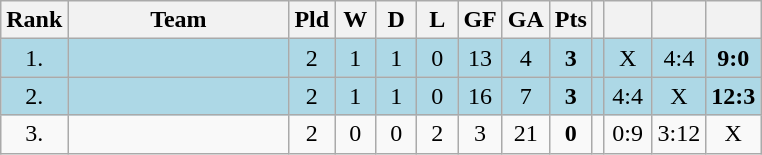<table class="wikitable">
<tr>
<th bgcolor="#efefef">Rank</th>
<th bgcolor="#efefef" width="140">Team</th>
<th bgcolor="#efefef" width="20">Pld</th>
<th bgcolor="#efefef" width="20">W</th>
<th bgcolor="#efefef" width="20">D</th>
<th bgcolor="#efefef" width="20">L</th>
<th bgcolor="#efefef" width="20">GF</th>
<th bgcolor="#efefef" width="20">GA</th>
<th bgcolor="#efefef" width="20">Pts</th>
<th bgcolor="#efefef"></th>
<th bgcolor="#efefef" width="25"></th>
<th bgcolor="#efefef" width="25"></th>
<th bgcolor="#efefef" width="25"></th>
</tr>
<tr align=center bgcolor=lightblue>
<td>1.</td>
<td align=left></td>
<td>2</td>
<td>1</td>
<td>1</td>
<td>0</td>
<td>13</td>
<td>4</td>
<td><strong>3</strong></td>
<td></td>
<td>X</td>
<td>4:4</td>
<td><strong>9:0</strong></td>
</tr>
<tr align=center bgcolor=lightblue>
<td>2.</td>
<td align=left></td>
<td>2</td>
<td>1</td>
<td>1</td>
<td>0</td>
<td>16</td>
<td>7</td>
<td><strong>3</strong></td>
<td></td>
<td>4:4</td>
<td>X</td>
<td><strong>12:3</strong></td>
</tr>
<tr align=center>
<td>3.</td>
<td align=left></td>
<td>2</td>
<td>0</td>
<td>0</td>
<td>2</td>
<td>3</td>
<td>21</td>
<td><strong>0</strong></td>
<td></td>
<td>0:9</td>
<td>3:12</td>
<td>X</td>
</tr>
</table>
